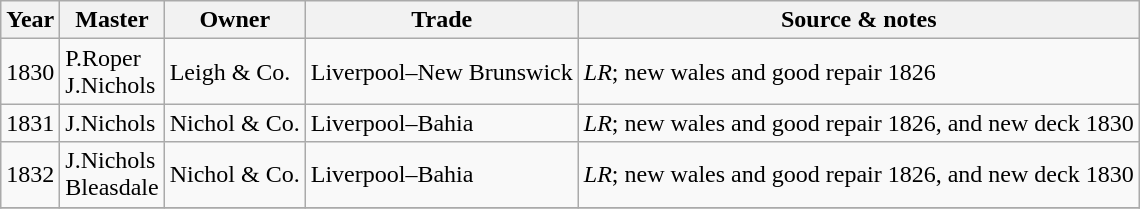<table class=" wikitable">
<tr>
<th>Year</th>
<th>Master</th>
<th>Owner</th>
<th>Trade</th>
<th>Source & notes</th>
</tr>
<tr>
<td>1830</td>
<td>P.Roper<br>J.Nichols</td>
<td>Leigh & Co.</td>
<td>Liverpool–New Brunswick</td>
<td><em>LR</em>; new wales and good repair 1826</td>
</tr>
<tr>
<td>1831</td>
<td>J.Nichols</td>
<td>Nichol & Co.</td>
<td>Liverpool–Bahia</td>
<td><em>LR</em>; new wales and good repair 1826, and new deck 1830</td>
</tr>
<tr>
<td>1832</td>
<td>J.Nichols<br>Bleasdale</td>
<td>Nichol & Co.</td>
<td>Liverpool–Bahia</td>
<td><em>LR</em>; new wales and good repair 1826, and new deck 1830</td>
</tr>
<tr>
</tr>
</table>
